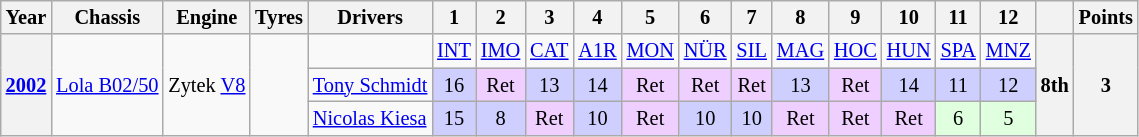<table class="wikitable" style="text-align:center; font-size:85%">
<tr>
<th>Year</th>
<th>Chassis</th>
<th>Engine</th>
<th>Tyres</th>
<th>Drivers</th>
<th>1</th>
<th>2</th>
<th>3</th>
<th>4</th>
<th>5</th>
<th>6</th>
<th>7</th>
<th>8</th>
<th>9</th>
<th>10</th>
<th>11</th>
<th>12</th>
<th></th>
<th>Points</th>
</tr>
<tr>
<th rowspan="3"><a href='#'>2002</a></th>
<td rowspan="3"><a href='#'>Lola B02/50</a></td>
<td rowspan="3">Zytek <a href='#'>V8</a></td>
<td rowspan="3"></td>
<td></td>
<td><a href='#'>INT</a></td>
<td><a href='#'>IMO</a></td>
<td><a href='#'>CAT</a></td>
<td><a href='#'>A1R</a></td>
<td><a href='#'>MON</a></td>
<td><a href='#'>NÜR</a></td>
<td><a href='#'>SIL</a></td>
<td><a href='#'>MAG</a></td>
<td><a href='#'>HOC</a></td>
<td><a href='#'>HUN</a></td>
<td><a href='#'>SPA</a></td>
<td><a href='#'>MNZ</a></td>
<th rowspan="3"><strong>8th</strong></th>
<th rowspan="3"><strong>3</strong></th>
</tr>
<tr>
<td align="left"> <a href='#'>Tony Schmidt</a></td>
<td style="background:#CFCFFF;">16</td>
<td style="background:#EFCFFF;">Ret</td>
<td style="background:#CFCFFF;">13</td>
<td style="background:#CFCFFF;">14</td>
<td style="background:#EFCFFF;">Ret</td>
<td style="background:#EFCFFF;">Ret</td>
<td style="background:#EFCFFF;">Ret</td>
<td style="background:#CFCFFF;">13</td>
<td style="background:#EFCFFF;">Ret</td>
<td style="background:#CFCFFF;">14</td>
<td style="background:#CFCFFF;">11</td>
<td style="background:#CFCFFF;">12</td>
</tr>
<tr>
<td align="left"> <a href='#'>Nicolas Kiesa</a></td>
<td style="background:#CFCFFF;">15</td>
<td style="background:#CFCFFF;">8</td>
<td style="background:#EFCFFF;">Ret</td>
<td style="background:#CFCFFF;">10</td>
<td style="background:#EFCFFF;">Ret</td>
<td style="background:#CFCFFF;">10</td>
<td style="background:#CFCFFF;">10</td>
<td style="background:#EFCFFF;">Ret</td>
<td style="background:#EFCFFF;">Ret</td>
<td style="background:#EFCFFF;">Ret</td>
<td style="background:#DFFFDF;">6</td>
<td style="background:#DFFFDF;">5</td>
</tr>
</table>
